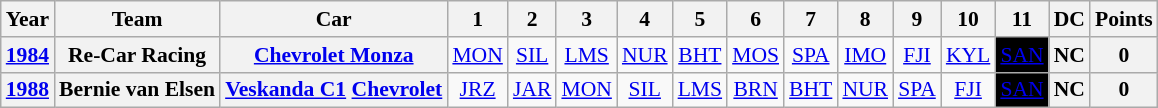<table class="wikitable" style="text-align:center; font-size:90%">
<tr>
<th>Year</th>
<th>Team</th>
<th>Car</th>
<th>1</th>
<th>2</th>
<th>3</th>
<th>4</th>
<th>5</th>
<th>6</th>
<th>7</th>
<th>8</th>
<th>9</th>
<th>10</th>
<th>11</th>
<th>DC</th>
<th>Points</th>
</tr>
<tr>
<th><a href='#'>1984</a></th>
<th> Re-Car Racing</th>
<th><a href='#'>Chevrolet Monza</a></th>
<td><a href='#'>MON</a></td>
<td><a href='#'>SIL</a></td>
<td><a href='#'>LMS</a></td>
<td><a href='#'>NUR</a></td>
<td><a href='#'>BHT</a></td>
<td><a href='#'>MOS</a></td>
<td><a href='#'>SPA</a></td>
<td><a href='#'>IMO</a></td>
<td><a href='#'>FJI</a></td>
<td><a href='#'>KYL</a></td>
<td style="background:#000000; color:white"><a href='#'>SAN</a><br></td>
<th>NC</th>
<th>0</th>
</tr>
<tr>
<th><a href='#'>1988</a></th>
<th> Bernie van Elsen</th>
<th><a href='#'>Veskanda C1</a> <a href='#'>Chevrolet</a></th>
<td><a href='#'>JRZ</a></td>
<td><a href='#'>JAR</a></td>
<td><a href='#'>MON</a></td>
<td><a href='#'>SIL</a></td>
<td><a href='#'>LMS</a></td>
<td><a href='#'>BRN</a></td>
<td><a href='#'>BHT</a></td>
<td><a href='#'>NUR</a></td>
<td><a href='#'>SPA</a></td>
<td><a href='#'>FJI</a></td>
<td style="background:#000000; color:white"><a href='#'>SAN</a><br></td>
<th>NC</th>
<th>0</th>
</tr>
</table>
